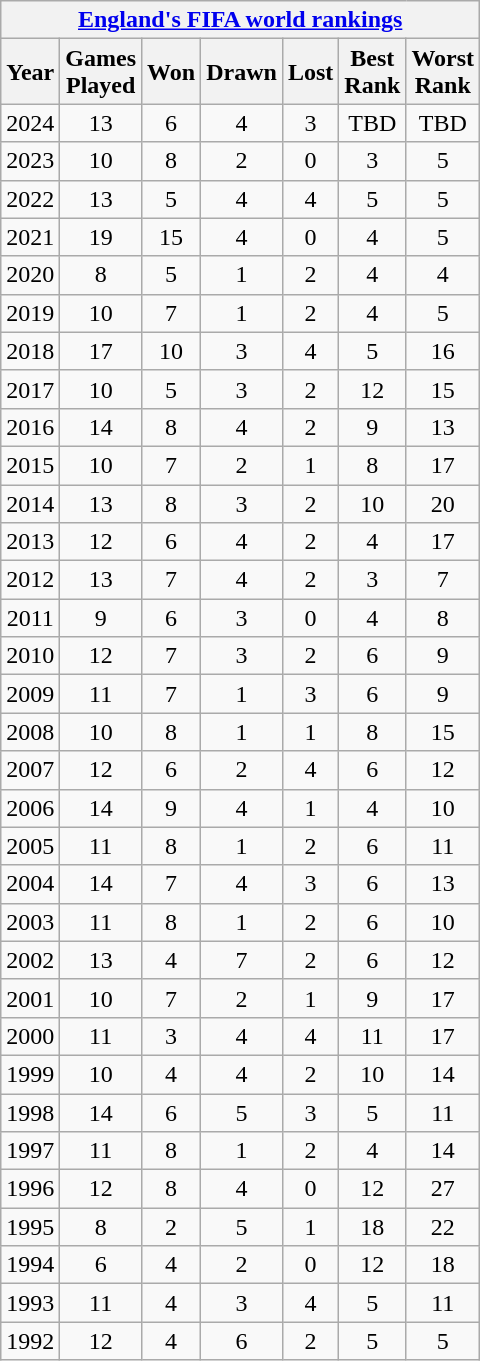<table class="wikitable sortable" style="text-align:center;">
<tr>
<th colspan="7"><a href='#'>England's FIFA world rankings</a></th>
</tr>
<tr>
<th>Year</th>
<th>Games<br>Played</th>
<th>Won</th>
<th>Drawn</th>
<th>Lost</th>
<th>Best<br>Rank</th>
<th>Worst<br>Rank</th>
</tr>
<tr>
<td>2024</td>
<td>13</td>
<td>6</td>
<td>4</td>
<td>3</td>
<td>TBD</td>
<td>TBD</td>
</tr>
<tr>
<td>2023</td>
<td>10</td>
<td>8</td>
<td>2</td>
<td>0</td>
<td>3</td>
<td>5</td>
</tr>
<tr>
<td>2022</td>
<td>13</td>
<td>5</td>
<td>4</td>
<td>4</td>
<td>5</td>
<td>5</td>
</tr>
<tr>
<td>2021</td>
<td>19</td>
<td>15</td>
<td>4</td>
<td>0</td>
<td>4</td>
<td>5</td>
</tr>
<tr>
<td>2020</td>
<td>8</td>
<td>5</td>
<td>1</td>
<td>2</td>
<td>4</td>
<td>4</td>
</tr>
<tr>
<td>2019</td>
<td>10</td>
<td>7</td>
<td>1</td>
<td>2</td>
<td>4</td>
<td>5</td>
</tr>
<tr>
<td>2018</td>
<td>17</td>
<td>10</td>
<td>3</td>
<td>4</td>
<td>5</td>
<td>16</td>
</tr>
<tr>
<td>2017</td>
<td>10</td>
<td>5</td>
<td>3</td>
<td>2</td>
<td>12</td>
<td>15</td>
</tr>
<tr>
<td>2016</td>
<td>14</td>
<td>8</td>
<td>4</td>
<td>2</td>
<td>9</td>
<td>13</td>
</tr>
<tr>
<td>2015</td>
<td>10</td>
<td>7</td>
<td>2</td>
<td>1</td>
<td>8</td>
<td>17</td>
</tr>
<tr>
<td>2014</td>
<td>13</td>
<td>8</td>
<td>3</td>
<td>2</td>
<td>10</td>
<td>20</td>
</tr>
<tr>
<td>2013</td>
<td>12</td>
<td>6</td>
<td>4</td>
<td>2</td>
<td>4</td>
<td>17</td>
</tr>
<tr>
<td>2012</td>
<td>13</td>
<td>7</td>
<td>4</td>
<td>2</td>
<td>3</td>
<td>7</td>
</tr>
<tr>
<td>2011</td>
<td>9</td>
<td>6</td>
<td>3</td>
<td>0</td>
<td>4</td>
<td>8</td>
</tr>
<tr>
<td>2010</td>
<td>12</td>
<td>7</td>
<td>3</td>
<td>2</td>
<td>6</td>
<td>9</td>
</tr>
<tr>
<td>2009</td>
<td>11</td>
<td>7</td>
<td>1</td>
<td>3</td>
<td>6</td>
<td>9</td>
</tr>
<tr>
<td>2008</td>
<td>10</td>
<td>8</td>
<td>1</td>
<td>1</td>
<td>8</td>
<td>15</td>
</tr>
<tr>
<td>2007</td>
<td>12</td>
<td>6</td>
<td>2</td>
<td>4</td>
<td>6</td>
<td>12</td>
</tr>
<tr>
<td>2006</td>
<td>14</td>
<td>9</td>
<td>4</td>
<td>1</td>
<td>4</td>
<td>10</td>
</tr>
<tr>
<td>2005</td>
<td>11</td>
<td>8</td>
<td>1</td>
<td>2</td>
<td>6</td>
<td>11</td>
</tr>
<tr>
<td>2004</td>
<td>14</td>
<td>7</td>
<td>4</td>
<td>3</td>
<td>6</td>
<td>13</td>
</tr>
<tr>
<td>2003</td>
<td>11</td>
<td>8</td>
<td>1</td>
<td>2</td>
<td>6</td>
<td>10</td>
</tr>
<tr>
<td>2002</td>
<td>13</td>
<td>4</td>
<td>7</td>
<td>2</td>
<td>6</td>
<td>12</td>
</tr>
<tr>
<td>2001</td>
<td>10</td>
<td>7</td>
<td>2</td>
<td>1</td>
<td>9</td>
<td>17</td>
</tr>
<tr>
<td>2000</td>
<td>11</td>
<td>3</td>
<td>4</td>
<td>4</td>
<td>11</td>
<td>17</td>
</tr>
<tr>
<td>1999</td>
<td>10</td>
<td>4</td>
<td>4</td>
<td>2</td>
<td>10</td>
<td>14</td>
</tr>
<tr>
<td>1998</td>
<td>14</td>
<td>6</td>
<td>5</td>
<td>3</td>
<td>5</td>
<td>11</td>
</tr>
<tr>
<td>1997</td>
<td>11</td>
<td>8</td>
<td>1</td>
<td>2</td>
<td>4</td>
<td>14</td>
</tr>
<tr>
<td>1996</td>
<td>12</td>
<td>8</td>
<td>4</td>
<td>0</td>
<td>12</td>
<td>27</td>
</tr>
<tr>
<td>1995</td>
<td>8</td>
<td>2</td>
<td>5</td>
<td>1</td>
<td>18</td>
<td>22</td>
</tr>
<tr>
<td>1994</td>
<td>6</td>
<td>4</td>
<td>2</td>
<td>0</td>
<td>12</td>
<td>18</td>
</tr>
<tr>
<td>1993</td>
<td>11</td>
<td>4</td>
<td>3</td>
<td>4</td>
<td>5</td>
<td>11</td>
</tr>
<tr>
<td>1992</td>
<td>12</td>
<td>4</td>
<td>6</td>
<td>2</td>
<td>5</td>
<td>5</td>
</tr>
</table>
